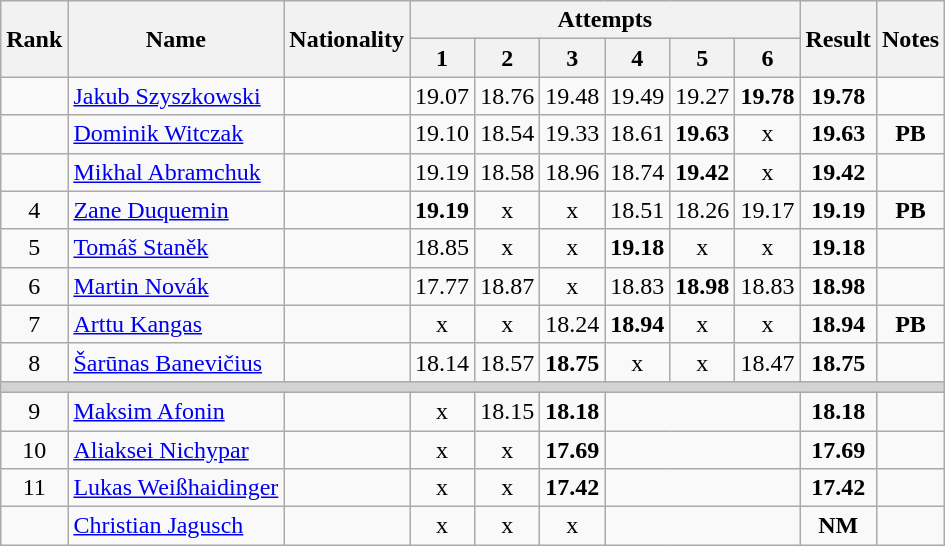<table class="wikitable sortable" style="text-align:center">
<tr>
<th rowspan=2>Rank</th>
<th rowspan=2>Name</th>
<th rowspan=2>Nationality</th>
<th colspan=6>Attempts</th>
<th rowspan=2>Result</th>
<th rowspan=2>Notes</th>
</tr>
<tr>
<th>1</th>
<th>2</th>
<th>3</th>
<th>4</th>
<th>5</th>
<th>6</th>
</tr>
<tr>
<td></td>
<td align=left><a href='#'>Jakub Szyszkowski</a></td>
<td align=left></td>
<td>19.07</td>
<td>18.76</td>
<td>19.48</td>
<td>19.49</td>
<td>19.27</td>
<td><strong>19.78</strong></td>
<td><strong>19.78</strong></td>
<td></td>
</tr>
<tr>
<td></td>
<td align=left><a href='#'>Dominik Witczak</a></td>
<td align=left></td>
<td>19.10</td>
<td>18.54</td>
<td>19.33</td>
<td>18.61</td>
<td><strong>19.63</strong></td>
<td>x</td>
<td><strong>19.63</strong></td>
<td><strong>PB</strong></td>
</tr>
<tr>
<td></td>
<td align=left><a href='#'>Mikhal Abramchuk</a></td>
<td align=left></td>
<td>19.19</td>
<td>18.58</td>
<td>18.96</td>
<td>18.74</td>
<td><strong>19.42</strong></td>
<td>x</td>
<td><strong>19.42</strong></td>
<td></td>
</tr>
<tr>
<td>4</td>
<td align=left><a href='#'>Zane Duquemin</a></td>
<td align=left></td>
<td><strong>19.19</strong></td>
<td>x</td>
<td>x</td>
<td>18.51</td>
<td>18.26</td>
<td>19.17</td>
<td><strong>19.19</strong></td>
<td><strong>PB</strong></td>
</tr>
<tr>
<td>5</td>
<td align=left><a href='#'>Tomáš Staněk</a></td>
<td align=left></td>
<td>18.85</td>
<td>x</td>
<td>x</td>
<td><strong>19.18</strong></td>
<td>x</td>
<td>x</td>
<td><strong>19.18</strong></td>
<td></td>
</tr>
<tr>
<td>6</td>
<td align=left><a href='#'>Martin Novák</a></td>
<td align=left></td>
<td>17.77</td>
<td>18.87</td>
<td>x</td>
<td>18.83</td>
<td><strong>18.98</strong></td>
<td>18.83</td>
<td><strong>18.98</strong></td>
<td></td>
</tr>
<tr>
<td>7</td>
<td align=left><a href='#'>Arttu Kangas</a></td>
<td align=left></td>
<td>x</td>
<td>x</td>
<td>18.24</td>
<td><strong>18.94</strong></td>
<td>x</td>
<td>x</td>
<td><strong>18.94</strong></td>
<td><strong>PB</strong></td>
</tr>
<tr>
<td>8</td>
<td align=left><a href='#'>Šarūnas Banevičius</a></td>
<td align=left></td>
<td>18.14</td>
<td>18.57</td>
<td><strong>18.75</strong></td>
<td>x</td>
<td>x</td>
<td>18.47</td>
<td><strong>18.75</strong></td>
<td></td>
</tr>
<tr>
<td colspan=11 bgcolor=lightgray></td>
</tr>
<tr>
<td>9</td>
<td align=left><a href='#'>Maksim Afonin</a></td>
<td align=left></td>
<td>x</td>
<td>18.15</td>
<td><strong>18.18</strong></td>
<td colspan=3></td>
<td><strong>18.18</strong></td>
<td></td>
</tr>
<tr>
<td>10</td>
<td align=left><a href='#'>Aliaksei Nichypar</a></td>
<td align=left></td>
<td>x</td>
<td>x</td>
<td><strong>17.69</strong></td>
<td colspan=3></td>
<td><strong>17.69</strong></td>
<td></td>
</tr>
<tr>
<td>11</td>
<td align=left><a href='#'>Lukas Weißhaidinger</a></td>
<td align=left></td>
<td>x</td>
<td>x</td>
<td><strong>17.42</strong></td>
<td colspan=3></td>
<td><strong>17.42</strong></td>
<td></td>
</tr>
<tr>
<td></td>
<td align=left><a href='#'>Christian Jagusch</a></td>
<td align=left></td>
<td>x</td>
<td>x</td>
<td>x</td>
<td colspan=3></td>
<td><strong>NM</strong></td>
<td></td>
</tr>
</table>
